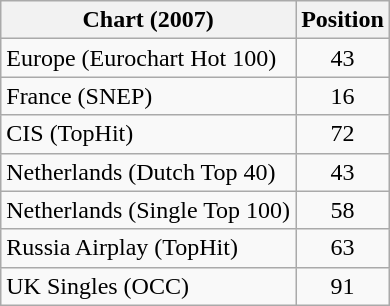<table class="wikitable sortable">
<tr>
<th>Chart (2007)</th>
<th>Position</th>
</tr>
<tr>
<td>Europe (Eurochart Hot 100)</td>
<td align="center">43</td>
</tr>
<tr>
<td>France (SNEP)</td>
<td align="center">16</td>
</tr>
<tr>
<td>CIS (TopHit)</td>
<td align="center">72</td>
</tr>
<tr>
<td>Netherlands (Dutch Top 40)</td>
<td align="center">43</td>
</tr>
<tr>
<td>Netherlands (Single Top 100)</td>
<td align="center">58</td>
</tr>
<tr>
<td>Russia Airplay (TopHit)</td>
<td style="text-align:center;">63</td>
</tr>
<tr>
<td>UK Singles (OCC)</td>
<td align="center">91</td>
</tr>
</table>
